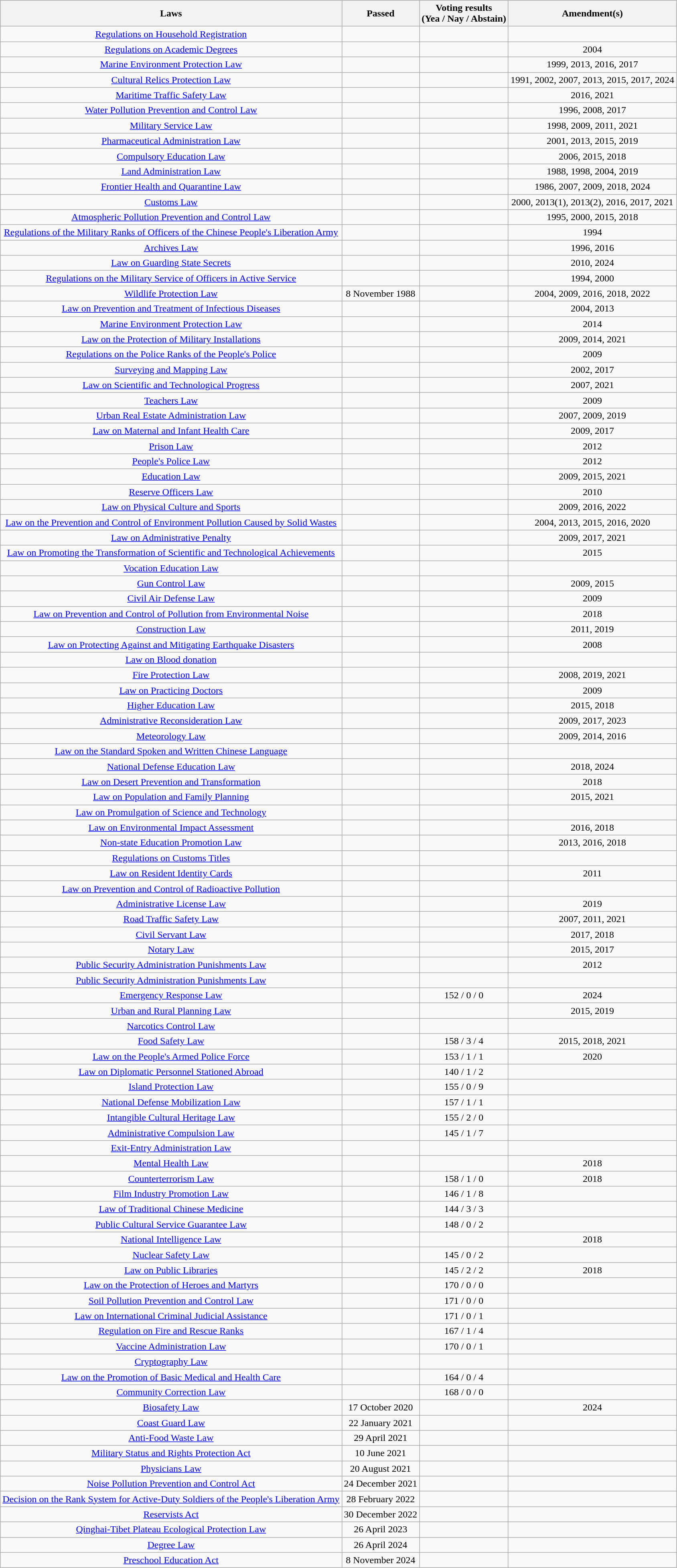<table class="wikitable" style="text-align:center">
<tr>
<th>Laws</th>
<th>Passed</th>
<th>Voting results<br>(Yea / Nay / Abstain)</th>
<th>Amendment(s)</th>
</tr>
<tr>
<td><a href='#'>Regulations on Household Registration</a></td>
<td></td>
<td align="center"></td>
<td></td>
</tr>
<tr>
<td><a href='#'>Regulations on Academic Degrees</a></td>
<td></td>
<td align="center"></td>
<td>2004</td>
</tr>
<tr>
<td><a href='#'>Marine Environment Protection Law</a></td>
<td></td>
<td align="center"></td>
<td>1999, 2013, 2016, 2017</td>
</tr>
<tr>
<td><a href='#'>Cultural Relics Protection Law</a></td>
<td></td>
<td align="center"></td>
<td>1991, 2002, 2007, 2013, 2015, 2017, 2024</td>
</tr>
<tr>
<td><a href='#'>Maritime Traffic Safety Law</a></td>
<td></td>
<td align="center"></td>
<td>2016, 2021</td>
</tr>
<tr>
<td><a href='#'>Water Pollution Prevention and Control Law</a></td>
<td></td>
<td align="center"></td>
<td>1996, 2008, 2017</td>
</tr>
<tr>
<td><a href='#'>Military Service Law</a></td>
<td></td>
<td align="center"></td>
<td>1998, 2009, 2011, 2021</td>
</tr>
<tr>
<td><a href='#'>Pharmaceutical Administration Law</a></td>
<td></td>
<td align="center"></td>
<td>2001, 2013, 2015, 2019</td>
</tr>
<tr>
<td><a href='#'>Compulsory Education Law</a></td>
<td></td>
<td align="center"></td>
<td>2006, 2015, 2018</td>
</tr>
<tr>
<td><a href='#'>Land Administration Law</a></td>
<td></td>
<td align="center"></td>
<td>1988, 1998, 2004, 2019</td>
</tr>
<tr>
<td><a href='#'>Frontier Health and Quarantine Law</a></td>
<td></td>
<td align="center"></td>
<td>1986, 2007, 2009, 2018, 2024</td>
</tr>
<tr>
<td><a href='#'>Customs Law</a></td>
<td></td>
<td align="center"></td>
<td>2000, 2013(1), 2013(2), 2016, 2017, 2021</td>
</tr>
<tr>
<td><a href='#'>Atmospheric Pollution Prevention and Control Law</a></td>
<td></td>
<td align="center"></td>
<td>1995, 2000, 2015, 2018</td>
</tr>
<tr>
<td><a href='#'>Regulations of the Military Ranks of Officers of the Chinese People's Liberation Army</a></td>
<td></td>
<td align="center"></td>
<td>1994</td>
</tr>
<tr>
<td><a href='#'>Archives Law</a></td>
<td></td>
<td align="center"></td>
<td>1996, 2016</td>
</tr>
<tr>
<td><a href='#'>Law on Guarding State Secrets</a></td>
<td></td>
<td align="center"></td>
<td>2010, 2024</td>
</tr>
<tr>
<td><a href='#'>Regulations on the Military Service of Officers in Active Service</a></td>
<td></td>
<td align="center"></td>
<td>1994, 2000</td>
</tr>
<tr>
<td><a href='#'>Wildlife Protection Law</a></td>
<td>8 November 1988</td>
<td></td>
<td>2004, 2009, 2016, 2018, 2022</td>
</tr>
<tr>
<td><a href='#'>Law on Prevention and Treatment of Infectious Diseases</a></td>
<td></td>
<td align="center"></td>
<td>2004, 2013</td>
</tr>
<tr>
<td><a href='#'>Marine Environment Protection Law</a></td>
<td></td>
<td align="center"></td>
<td>2014</td>
</tr>
<tr>
<td><a href='#'>Law on the Protection of Military Installations</a></td>
<td></td>
<td align="center"></td>
<td>2009, 2014, 2021</td>
</tr>
<tr>
<td><a href='#'>Regulations on the Police Ranks of the People's Police</a></td>
<td></td>
<td align="center"></td>
<td>2009</td>
</tr>
<tr>
<td><a href='#'>Surveying and Mapping Law</a></td>
<td></td>
<td align="center"></td>
<td>2002, 2017</td>
</tr>
<tr>
<td><a href='#'>Law on Scientific and Technological Progress</a></td>
<td></td>
<td align="center"></td>
<td>2007, 2021</td>
</tr>
<tr>
<td><a href='#'>Teachers Law</a></td>
<td></td>
<td align="center"></td>
<td>2009</td>
</tr>
<tr>
<td><a href='#'>Urban Real Estate Administration Law</a></td>
<td></td>
<td align="center"></td>
<td>2007, 2009, 2019</td>
</tr>
<tr>
<td><a href='#'>Law on Maternal and Infant Health Care</a></td>
<td></td>
<td align="center"></td>
<td>2009, 2017</td>
</tr>
<tr>
<td><a href='#'>Prison Law</a></td>
<td></td>
<td align="center"></td>
<td>2012</td>
</tr>
<tr>
<td><a href='#'>People's Police Law</a></td>
<td></td>
<td align="center"></td>
<td>2012</td>
</tr>
<tr>
<td><a href='#'>Education Law</a></td>
<td></td>
<td align="center"></td>
<td>2009, 2015, 2021</td>
</tr>
<tr>
<td><a href='#'>Reserve Officers Law</a></td>
<td></td>
<td align="center"></td>
<td>2010</td>
</tr>
<tr>
<td><a href='#'>Law on Physical Culture and Sports</a></td>
<td></td>
<td align="center"></td>
<td>2009, 2016, 2022</td>
</tr>
<tr>
<td><a href='#'>Law on the Prevention and Control of Environment Pollution Caused by Solid Wastes</a></td>
<td></td>
<td align="center"></td>
<td>2004, 2013, 2015, 2016, 2020</td>
</tr>
<tr>
<td><a href='#'>Law on Administrative Penalty</a></td>
<td></td>
<td></td>
<td>2009, 2017, 2021</td>
</tr>
<tr>
<td><a href='#'>Law on Promoting the Transformation of Scientific and Technological Achievements</a></td>
<td></td>
<td align="center"></td>
<td>2015</td>
</tr>
<tr>
<td><a href='#'>Vocation Education Law</a></td>
<td></td>
<td align="center"></td>
<td></td>
</tr>
<tr>
<td><a href='#'>Gun Control Law</a></td>
<td></td>
<td align="center"></td>
<td>2009, 2015</td>
</tr>
<tr>
<td><a href='#'>Civil Air Defense Law</a></td>
<td></td>
<td align="center"></td>
<td>2009</td>
</tr>
<tr>
<td><a href='#'>Law on Prevention and Control of Pollution from Environmental Noise</a></td>
<td></td>
<td align="center"></td>
<td>2018</td>
</tr>
<tr>
<td><a href='#'>Construction Law</a></td>
<td></td>
<td align="center"></td>
<td>2011, 2019</td>
</tr>
<tr>
<td><a href='#'>Law on Protecting Against and Mitigating Earthquake Disasters</a></td>
<td></td>
<td align="center"></td>
<td>2008</td>
</tr>
<tr>
<td><a href='#'>Law on Blood donation</a></td>
<td></td>
<td align="center"></td>
<td></td>
</tr>
<tr>
<td><a href='#'>Fire Protection Law</a></td>
<td></td>
<td align="center"></td>
<td>2008, 2019, 2021</td>
</tr>
<tr>
<td><a href='#'>Law on Practicing Doctors</a></td>
<td></td>
<td align="center"></td>
<td>2009</td>
</tr>
<tr>
<td><a href='#'>Higher Education Law</a></td>
<td></td>
<td align="center"></td>
<td>2015, 2018</td>
</tr>
<tr>
<td><a href='#'>Administrative Reconsideration Law</a></td>
<td></td>
<td></td>
<td>2009, 2017, 2023</td>
</tr>
<tr>
<td><a href='#'>Meteorology Law</a></td>
<td></td>
<td align="center"></td>
<td>2009, 2014, 2016</td>
</tr>
<tr>
<td><a href='#'>Law on the Standard Spoken and Written Chinese Language</a></td>
<td></td>
<td align="center"></td>
<td></td>
</tr>
<tr>
<td><a href='#'>National Defense Education Law</a></td>
<td></td>
<td align="center"></td>
<td>2018, 2024</td>
</tr>
<tr>
<td><a href='#'>Law on Desert Prevention and Transformation</a></td>
<td></td>
<td align="center"></td>
<td>2018</td>
</tr>
<tr>
<td><a href='#'>Law on Population and Family Planning</a></td>
<td></td>
<td align="center"></td>
<td>2015, 2021</td>
</tr>
<tr>
<td><a href='#'>Law on Promulgation of Science and Technology</a></td>
<td></td>
<td align="center"></td>
<td></td>
</tr>
<tr>
<td><a href='#'>Law on Environmental Impact Assessment</a></td>
<td></td>
<td align="center"></td>
<td>2016, 2018</td>
</tr>
<tr>
<td><a href='#'>Non-state Education Promotion Law</a></td>
<td></td>
<td align="center"></td>
<td>2013, 2016, 2018</td>
</tr>
<tr>
<td><a href='#'>Regulations on Customs Titles</a></td>
<td></td>
<td align="center"></td>
<td></td>
</tr>
<tr>
<td><a href='#'>Law on Resident Identity Cards</a></td>
<td></td>
<td align="center"></td>
<td>2011</td>
</tr>
<tr>
<td><a href='#'>Law on Prevention and Control of Radioactive Pollution</a></td>
<td></td>
<td align="center"></td>
<td></td>
</tr>
<tr>
<td><a href='#'>Administrative License Law</a></td>
<td></td>
<td></td>
<td>2019</td>
</tr>
<tr>
<td><a href='#'>Road Traffic Safety Law</a></td>
<td></td>
<td align="center"></td>
<td>2007, 2011, 2021</td>
</tr>
<tr>
<td><a href='#'>Civil Servant Law</a></td>
<td></td>
<td></td>
<td>2017, 2018</td>
</tr>
<tr>
<td><a href='#'>Notary Law</a></td>
<td></td>
<td></td>
<td>2015, 2017</td>
</tr>
<tr>
<td><a href='#'>Public Security Administration Punishments Law</a></td>
<td></td>
<td align="center"></td>
<td>2012</td>
</tr>
<tr>
<td><a href='#'>Public Security Administration Punishments Law</a></td>
<td></td>
<td align="center"></td>
<td></td>
</tr>
<tr>
<td><a href='#'>Emergency Response Law</a></td>
<td></td>
<td align="center">152 / 0 / 0</td>
<td>2024</td>
</tr>
<tr>
<td><a href='#'>Urban and Rural Planning Law</a></td>
<td></td>
<td align="center"></td>
<td>2015, 2019</td>
</tr>
<tr>
<td><a href='#'>Narcotics Control Law</a></td>
<td></td>
<td align="center"></td>
<td></td>
</tr>
<tr>
<td><a href='#'>Food Safety Law</a></td>
<td></td>
<td align="center">158 / 3 / 4</td>
<td>2015, 2018, 2021</td>
</tr>
<tr>
<td><a href='#'>Law on the People's Armed Police Force</a></td>
<td></td>
<td align="center">153 / 1 / 1</td>
<td>2020</td>
</tr>
<tr>
<td><a href='#'>Law on Diplomatic Personnel Stationed Abroad</a></td>
<td></td>
<td align="center">140 / 1 / 2</td>
<td></td>
</tr>
<tr>
<td><a href='#'>Island Protection Law</a></td>
<td></td>
<td align="center">155 / 0 / 9</td>
<td></td>
</tr>
<tr>
<td><a href='#'>National Defense Mobilization Law</a></td>
<td></td>
<td align="center">157 / 1 / 1</td>
<td></td>
</tr>
<tr>
<td><a href='#'>Intangible Cultural Heritage Law</a></td>
<td></td>
<td align="center">155 / 2 / 0</td>
<td></td>
</tr>
<tr>
<td><a href='#'>Administrative Compulsion Law</a></td>
<td></td>
<td>145 / 1 / 7</td>
<td></td>
</tr>
<tr>
<td><a href='#'>Exit-Entry Administration Law</a></td>
<td></td>
<td align="center"></td>
<td></td>
</tr>
<tr>
<td><a href='#'>Mental Health Law</a></td>
<td></td>
<td align="center"></td>
<td>2018</td>
</tr>
<tr>
<td><a href='#'>Counterterrorism Law</a></td>
<td></td>
<td align="center">158 / 1 / 0</td>
<td>2018</td>
</tr>
<tr>
<td><a href='#'>Film Industry Promotion Law</a></td>
<td></td>
<td align="center">146 / 1 / 8</td>
<td></td>
</tr>
<tr>
<td><a href='#'>Law of Traditional Chinese Medicine</a></td>
<td></td>
<td align="center">144 / 3 / 3</td>
<td></td>
</tr>
<tr>
<td><a href='#'>Public Cultural Service Guarantee Law</a></td>
<td></td>
<td align="center">148 / 0 / 2</td>
<td></td>
</tr>
<tr>
<td><a href='#'>National Intelligence Law</a></td>
<td></td>
<td align="center"></td>
<td>2018</td>
</tr>
<tr>
<td><a href='#'>Nuclear Safety Law</a></td>
<td></td>
<td align="center">145 / 0 / 2</td>
<td></td>
</tr>
<tr>
<td><a href='#'>Law on Public Libraries</a></td>
<td></td>
<td align="center">145 / 2 / 2</td>
<td>2018</td>
</tr>
<tr>
<td><a href='#'>Law on the Protection of Heroes and Martyrs</a></td>
<td></td>
<td align="center">170 / 0 / 0</td>
<td></td>
</tr>
<tr>
<td><a href='#'>Soil Pollution Prevention and Control Law</a></td>
<td></td>
<td align="center">171 / 0 / 0</td>
<td></td>
</tr>
<tr>
<td><a href='#'>Law on International Criminal Judicial Assistance</a></td>
<td></td>
<td align="center">171 / 0 / 1</td>
<td></td>
</tr>
<tr>
<td><a href='#'>Regulation on Fire and Rescue Ranks</a></td>
<td></td>
<td align="center">167 / 1 / 4</td>
<td></td>
</tr>
<tr>
<td><a href='#'>Vaccine Administration Law</a></td>
<td></td>
<td align="center">170 / 0 / 1</td>
<td></td>
</tr>
<tr>
<td><a href='#'>Cryptography Law</a></td>
<td></td>
<td align="center"></td>
<td></td>
</tr>
<tr>
<td><a href='#'>Law on the Promotion of Basic Medical and Health Care</a></td>
<td></td>
<td align="center">164 / 0 / 4</td>
<td></td>
</tr>
<tr>
<td><a href='#'>Community Correction Law</a></td>
<td></td>
<td align="center">168 / 0 / 0</td>
<td></td>
</tr>
<tr>
<td><a href='#'>Biosafety Law</a></td>
<td>17 October 2020</td>
<td></td>
<td>2024</td>
</tr>
<tr>
<td><a href='#'>Coast Guard Law</a></td>
<td>22 January 2021</td>
<td></td>
<td></td>
</tr>
<tr>
<td><a href='#'>Anti-Food Waste Law</a></td>
<td>29 April 2021</td>
<td></td>
<td></td>
</tr>
<tr>
<td><a href='#'>Military Status and Rights Protection Act</a></td>
<td>10 June 2021</td>
<td></td>
<td></td>
</tr>
<tr>
<td><a href='#'>Physicians Law</a></td>
<td>20 August 2021</td>
<td></td>
<td></td>
</tr>
<tr>
<td><a href='#'>Noise Pollution Prevention and Control Act</a></td>
<td>24 December 2021</td>
<td></td>
<td></td>
</tr>
<tr>
<td><a href='#'>Decision on the Rank System for Active-Duty Soldiers of the People's Liberation Army</a></td>
<td>28 February 2022</td>
<td></td>
<td></td>
</tr>
<tr>
<td><a href='#'>Reservists Act</a></td>
<td>30 December 2022</td>
<td></td>
<td></td>
</tr>
<tr>
<td><a href='#'>Qinghai-Tibet Plateau Ecological Protection Law</a></td>
<td>26 April 2023</td>
<td></td>
<td></td>
</tr>
<tr>
<td><a href='#'>Degree Law</a></td>
<td>26 April 2024</td>
<td></td>
<td></td>
</tr>
<tr>
<td><a href='#'>Preschool Education Act</a></td>
<td>8 November 2024</td>
<td></td>
<td></td>
</tr>
</table>
